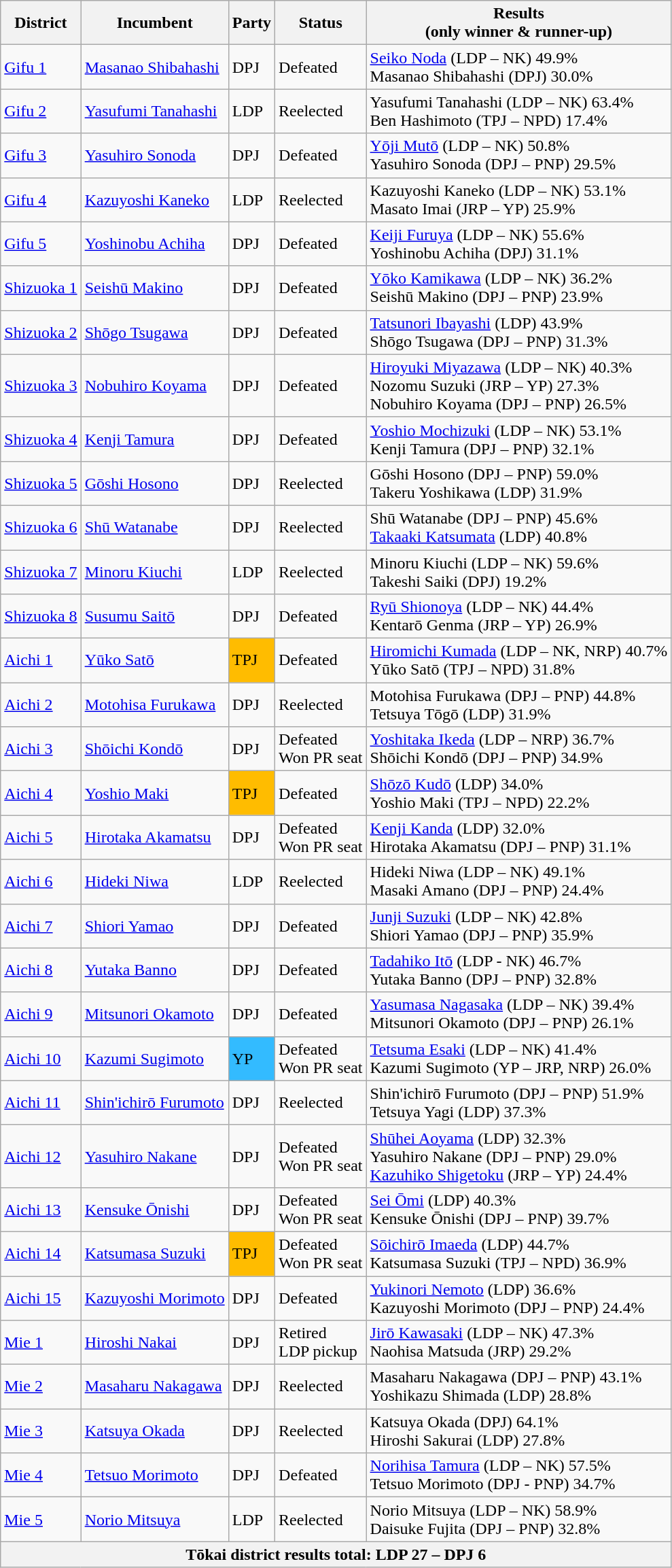<table class="wikitable">
<tr>
<th>District</th>
<th>Incumbent</th>
<th>Party</th>
<th>Status</th>
<th>Results<br>(only winner & runner-up)</th>
</tr>
<tr>
<td><a href='#'>Gifu 1</a></td>
<td><a href='#'>Masanao Shibahashi</a></td>
<td>DPJ</td>
<td>Defeated</td>
<td><a href='#'>Seiko Noda</a> (LDP – NK) 49.9%<br>Masanao Shibahashi (DPJ) 30.0%</td>
</tr>
<tr>
<td><a href='#'>Gifu 2</a></td>
<td><a href='#'>Yasufumi Tanahashi</a></td>
<td>LDP</td>
<td>Reelected</td>
<td>Yasufumi Tanahashi (LDP – NK) 63.4%<br>Ben Hashimoto (TPJ – NPD) 17.4%</td>
</tr>
<tr>
<td><a href='#'>Gifu 3</a></td>
<td><a href='#'>Yasuhiro Sonoda</a></td>
<td>DPJ</td>
<td>Defeated</td>
<td><a href='#'>Yōji Mutō</a> (LDP – NK) 50.8%<br>Yasuhiro Sonoda (DPJ – PNP) 29.5%</td>
</tr>
<tr>
<td><a href='#'>Gifu 4</a></td>
<td><a href='#'>Kazuyoshi Kaneko</a></td>
<td>LDP</td>
<td>Reelected</td>
<td>Kazuyoshi Kaneko (LDP – NK) 53.1%<br>Masato Imai (JRP – YP) 25.9%</td>
</tr>
<tr>
<td><a href='#'>Gifu 5</a></td>
<td><a href='#'>Yoshinobu Achiha</a></td>
<td>DPJ</td>
<td>Defeated</td>
<td><a href='#'>Keiji Furuya</a> (LDP – NK) 55.6%<br>Yoshinobu Achiha (DPJ) 31.1%</td>
</tr>
<tr>
<td><a href='#'>Shizuoka 1</a></td>
<td><a href='#'>Seishū Makino</a></td>
<td>DPJ</td>
<td>Defeated</td>
<td><a href='#'>Yōko Kamikawa</a> (LDP – NK) 36.2%<br>Seishū Makino (DPJ – PNP) 23.9%</td>
</tr>
<tr>
<td><a href='#'>Shizuoka 2</a></td>
<td><a href='#'>Shōgo Tsugawa</a></td>
<td>DPJ</td>
<td>Defeated</td>
<td><a href='#'>Tatsunori Ibayashi</a> (LDP) 43.9%<br>Shōgo Tsugawa (DPJ – PNP) 31.3%</td>
</tr>
<tr>
<td><a href='#'>Shizuoka 3</a></td>
<td><a href='#'>Nobuhiro Koyama</a></td>
<td>DPJ</td>
<td>Defeated</td>
<td><a href='#'>Hiroyuki Miyazawa</a> (LDP – NK) 40.3%<br>Nozomu Suzuki (JRP – YP) 27.3%<br>Nobuhiro Koyama (DPJ – PNP) 26.5%</td>
</tr>
<tr>
<td><a href='#'>Shizuoka 4</a></td>
<td><a href='#'>Kenji Tamura</a></td>
<td>DPJ</td>
<td>Defeated</td>
<td><a href='#'>Yoshio Mochizuki</a> (LDP – NK) 53.1%<br>Kenji Tamura (DPJ – PNP) 32.1%</td>
</tr>
<tr>
<td><a href='#'>Shizuoka 5</a></td>
<td><a href='#'>Gōshi Hosono</a></td>
<td>DPJ</td>
<td>Reelected</td>
<td>Gōshi Hosono (DPJ – PNP) 59.0%<br>Takeru Yoshikawa (LDP) 31.9%</td>
</tr>
<tr>
<td><a href='#'>Shizuoka 6</a></td>
<td><a href='#'>Shū Watanabe</a></td>
<td>DPJ</td>
<td>Reelected</td>
<td>Shū Watanabe (DPJ – PNP) 45.6%<br><a href='#'>Takaaki Katsumata</a> (LDP) 40.8%</td>
</tr>
<tr>
<td><a href='#'>Shizuoka 7</a></td>
<td><a href='#'>Minoru Kiuchi</a></td>
<td>LDP</td>
<td>Reelected</td>
<td>Minoru Kiuchi (LDP – NK) 59.6%<br>Takeshi Saiki (DPJ) 19.2%</td>
</tr>
<tr>
<td><a href='#'>Shizuoka 8</a></td>
<td><a href='#'>Susumu Saitō</a></td>
<td>DPJ</td>
<td>Defeated</td>
<td><a href='#'>Ryū Shionoya</a> (LDP – NK) 44.4%<br>Kentarō Genma (JRP – YP) 26.9%</td>
</tr>
<tr>
<td><a href='#'>Aichi 1</a></td>
<td><a href='#'>Yūko Satō</a></td>
<td bgcolor="#FFBC00">TPJ</td>
<td>Defeated</td>
<td><a href='#'>Hiromichi Kumada</a> (LDP – NK, NRP) 40.7%<br>Yūko Satō (TPJ – NPD) 31.8%</td>
</tr>
<tr>
<td><a href='#'>Aichi 2</a></td>
<td><a href='#'>Motohisa Furukawa</a></td>
<td>DPJ</td>
<td>Reelected</td>
<td>Motohisa Furukawa (DPJ – PNP) 44.8%<br>Tetsuya Tōgō (LDP) 31.9%</td>
</tr>
<tr>
<td><a href='#'>Aichi 3</a></td>
<td><a href='#'>Shōichi Kondō</a></td>
<td>DPJ</td>
<td>Defeated<br>Won PR seat</td>
<td><a href='#'>Yoshitaka Ikeda</a> (LDP – NRP) 36.7%<br>Shōichi Kondō (DPJ – PNP) 34.9%</td>
</tr>
<tr>
<td><a href='#'>Aichi 4</a></td>
<td><a href='#'>Yoshio Maki</a></td>
<td bgcolor="#FFBC00">TPJ</td>
<td>Defeated</td>
<td><a href='#'>Shōzō Kudō</a> (LDP) 34.0%<br>Yoshio Maki (TPJ – NPD) 22.2%</td>
</tr>
<tr>
<td><a href='#'>Aichi 5</a></td>
<td><a href='#'>Hirotaka Akamatsu</a></td>
<td>DPJ</td>
<td>Defeated<br>Won PR seat</td>
<td><a href='#'>Kenji Kanda</a> (LDP) 32.0%<br>Hirotaka Akamatsu (DPJ – PNP) 31.1%</td>
</tr>
<tr>
<td><a href='#'>Aichi 6</a></td>
<td><a href='#'>Hideki Niwa</a></td>
<td>LDP</td>
<td>Reelected</td>
<td>Hideki Niwa (LDP – NK) 49.1%<br>Masaki Amano (DPJ – PNP) 24.4%</td>
</tr>
<tr>
<td><a href='#'>Aichi 7</a></td>
<td><a href='#'>Shiori Yamao</a></td>
<td>DPJ</td>
<td>Defeated</td>
<td><a href='#'>Junji Suzuki</a> (LDP – NK) 42.8%<br>Shiori Yamao (DPJ – PNP) 35.9%</td>
</tr>
<tr>
<td><a href='#'>Aichi 8</a></td>
<td><a href='#'>Yutaka Banno</a></td>
<td>DPJ</td>
<td>Defeated</td>
<td><a href='#'>Tadahiko Itō</a> (LDP - NK) 46.7%<br>Yutaka Banno (DPJ – PNP) 32.8%</td>
</tr>
<tr>
<td><a href='#'>Aichi 9</a></td>
<td><a href='#'>Mitsunori Okamoto</a></td>
<td>DPJ</td>
<td>Defeated</td>
<td><a href='#'>Yasumasa Nagasaka</a> (LDP – NK) 39.4%<br>Mitsunori Okamoto (DPJ – PNP) 26.1%</td>
</tr>
<tr>
<td><a href='#'>Aichi 10</a></td>
<td><a href='#'>Kazumi Sugimoto</a></td>
<td style="background:#3bf;">YP</td>
<td>Defeated<br>Won PR seat</td>
<td><a href='#'>Tetsuma Esaki</a> (LDP – NK) 41.4%<br>Kazumi Sugimoto (YP – JRP, NRP) 26.0%</td>
</tr>
<tr>
<td><a href='#'>Aichi 11</a></td>
<td><a href='#'>Shin'ichirō Furumoto</a></td>
<td>DPJ</td>
<td>Reelected</td>
<td>Shin'ichirō Furumoto (DPJ – PNP) 51.9%<br>Tetsuya Yagi (LDP) 37.3%</td>
</tr>
<tr>
<td><a href='#'>Aichi 12</a></td>
<td><a href='#'>Yasuhiro Nakane</a></td>
<td>DPJ</td>
<td>Defeated<br>Won PR seat</td>
<td><a href='#'>Shūhei Aoyama</a> (LDP) 32.3%<br>Yasuhiro Nakane (DPJ – PNP) 29.0%<br><a href='#'>Kazuhiko Shigetoku</a> (JRP – YP) 24.4%</td>
</tr>
<tr>
<td><a href='#'>Aichi 13</a></td>
<td><a href='#'>Kensuke Ōnishi</a></td>
<td>DPJ</td>
<td>Defeated<br>Won PR seat</td>
<td><a href='#'>Sei Ōmi</a> (LDP) 40.3%<br>Kensuke Ōnishi (DPJ – PNP) 39.7%</td>
</tr>
<tr>
<td><a href='#'>Aichi 14</a></td>
<td><a href='#'>Katsumasa Suzuki</a></td>
<td bgcolor="#FFBC00">TPJ</td>
<td>Defeated<br>Won PR seat</td>
<td><a href='#'>Sōichirō Imaeda</a> (LDP) 44.7%<br>Katsumasa Suzuki (TPJ – NPD) 36.9%</td>
</tr>
<tr>
<td><a href='#'>Aichi 15</a></td>
<td><a href='#'>Kazuyoshi Morimoto</a></td>
<td>DPJ</td>
<td>Defeated</td>
<td><a href='#'>Yukinori Nemoto</a> (LDP) 36.6%<br>Kazuyoshi Morimoto (DPJ – PNP) 24.4%</td>
</tr>
<tr>
<td><a href='#'>Mie 1</a></td>
<td><a href='#'>Hiroshi Nakai</a></td>
<td>DPJ</td>
<td>Retired<br>LDP pickup</td>
<td><a href='#'>Jirō Kawasaki</a> (LDP – NK) 47.3%<br>Naohisa Matsuda (JRP) 29.2%</td>
</tr>
<tr>
<td><a href='#'>Mie 2</a></td>
<td><a href='#'>Masaharu Nakagawa</a></td>
<td>DPJ</td>
<td>Reelected</td>
<td>Masaharu Nakagawa (DPJ – PNP) 43.1%<br>Yoshikazu Shimada (LDP) 28.8%</td>
</tr>
<tr>
<td><a href='#'>Mie 3</a></td>
<td><a href='#'>Katsuya Okada</a></td>
<td>DPJ</td>
<td>Reelected</td>
<td>Katsuya Okada (DPJ) 64.1%<br>Hiroshi Sakurai (LDP) 27.8%</td>
</tr>
<tr>
<td><a href='#'>Mie 4</a></td>
<td><a href='#'>Tetsuo Morimoto</a></td>
<td>DPJ</td>
<td>Defeated</td>
<td><a href='#'>Norihisa Tamura</a> (LDP – NK) 57.5%<br>Tetsuo Morimoto (DPJ - PNP) 34.7%</td>
</tr>
<tr>
<td><a href='#'>Mie 5</a></td>
<td><a href='#'>Norio Mitsuya</a></td>
<td>LDP</td>
<td>Reelected</td>
<td>Norio Mitsuya (LDP – NK) 58.9%<br>Daisuke Fujita (DPJ – PNP) 32.8%</td>
</tr>
<tr>
<th colspan="5">Tōkai district results total: LDP 27 – DPJ 6</th>
</tr>
</table>
